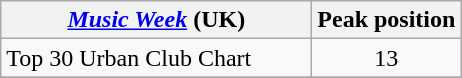<table class="wikitable">
<tr>
<th width=200><em><a href='#'>Music Week</a></em> (UK)</th>
<th>Peak position</th>
</tr>
<tr>
<td>Top 30 Urban Club Chart</td>
<td align=center>13</td>
</tr>
<tr>
</tr>
</table>
